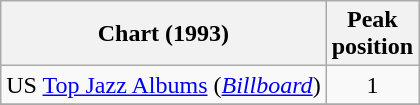<table class="wikitable">
<tr>
<th>Chart (1993)</th>
<th>Peak<br>position</th>
</tr>
<tr>
<td>US <a href='#'>Top Jazz Albums</a> (<a href='#'><em>Billboard</em></a>)</td>
<td style="text-align:center">1</td>
</tr>
<tr>
</tr>
</table>
